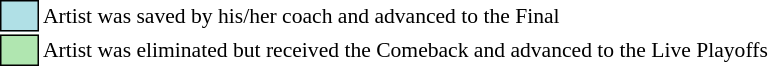<table class="toccolours" style="font-size: 90%; white-space: nowrap;">
<tr>
<td style="background:#b0e0e6; border: 1px solid black;">      </td>
<td style="padding-right: 8px">Artist was saved by his/her coach and advanced to the Final</td>
</tr>
<tr>
<td style="background:#b0e6b0; border:1px solid black;">     </td>
<td>Artist was eliminated but received the Comeback and advanced to the Live Playoffs</td>
</tr>
</table>
